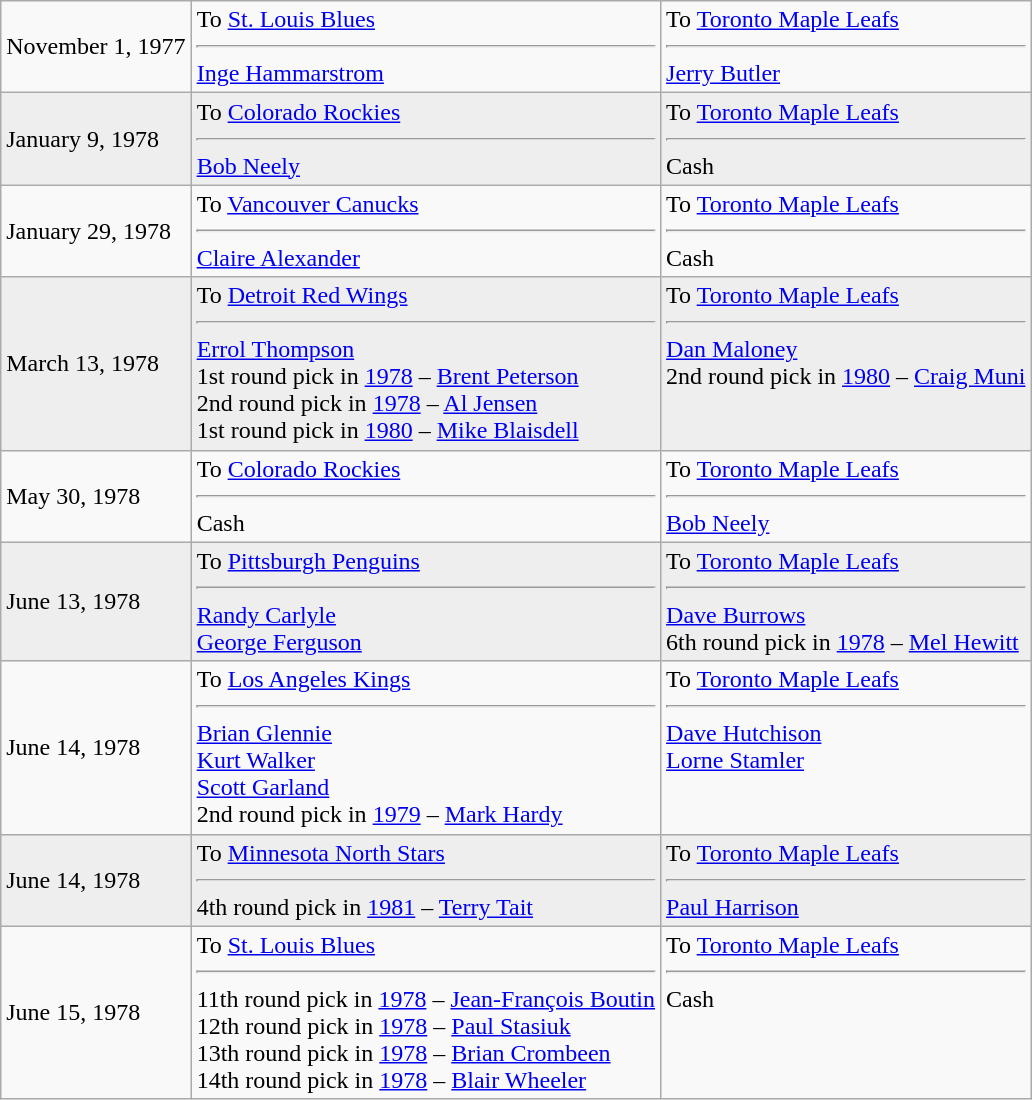<table class="wikitable">
<tr>
<td>November 1, 1977</td>
<td valign="top">To <a href='#'>St. Louis Blues</a><hr><a href='#'>Inge Hammarstrom</a></td>
<td valign="top">To <a href='#'>Toronto Maple Leafs</a><hr><a href='#'>Jerry Butler</a></td>
</tr>
<tr style="background:#eee;">
<td>January 9, 1978</td>
<td valign="top">To <a href='#'>Colorado Rockies</a><hr><a href='#'>Bob Neely</a></td>
<td valign="top">To <a href='#'>Toronto Maple Leafs</a><hr>Cash</td>
</tr>
<tr>
<td>January 29, 1978</td>
<td valign="top">To <a href='#'>Vancouver Canucks</a><hr><a href='#'>Claire Alexander</a></td>
<td valign="top">To <a href='#'>Toronto Maple Leafs</a><hr>Cash</td>
</tr>
<tr style="background:#eee;">
<td>March 13, 1978</td>
<td valign="top">To <a href='#'>Detroit Red Wings</a><hr><a href='#'>Errol Thompson</a> <br> 1st round pick in <a href='#'>1978</a> – <a href='#'>Brent Peterson</a> <br> 2nd round pick in <a href='#'>1978</a> – <a href='#'>Al Jensen</a> <br> 1st round pick in <a href='#'>1980</a> – <a href='#'>Mike Blaisdell</a></td>
<td valign="top">To <a href='#'>Toronto Maple Leafs</a><hr><a href='#'>Dan Maloney</a> <br> 2nd round pick in <a href='#'>1980</a> – <a href='#'>Craig Muni</a></td>
</tr>
<tr>
<td>May 30, 1978</td>
<td valign="top">To <a href='#'>Colorado Rockies</a><hr>Cash</td>
<td valign="top">To <a href='#'>Toronto Maple Leafs</a><hr><a href='#'>Bob Neely</a></td>
</tr>
<tr style="background:#eee;">
<td>June 13, 1978</td>
<td valign="top">To <a href='#'>Pittsburgh Penguins</a><hr><a href='#'>Randy Carlyle</a> <br> <a href='#'>George Ferguson</a></td>
<td valign="top">To <a href='#'>Toronto Maple Leafs</a><hr><a href='#'>Dave Burrows</a> <br> 6th round pick in <a href='#'>1978</a> – <a href='#'>Mel Hewitt</a></td>
</tr>
<tr>
<td>June 14, 1978</td>
<td valign="top">To <a href='#'>Los Angeles Kings</a><hr><a href='#'>Brian Glennie</a> <br> <a href='#'>Kurt Walker</a> <br> <a href='#'>Scott Garland</a> <br> 2nd round pick in <a href='#'>1979</a> – <a href='#'>Mark Hardy</a></td>
<td valign="top">To <a href='#'>Toronto Maple Leafs</a><hr><a href='#'>Dave Hutchison</a> <br> <a href='#'>Lorne Stamler</a></td>
</tr>
<tr style="background:#eee;">
<td>June 14, 1978</td>
<td valign="top">To <a href='#'>Minnesota North Stars</a><hr>4th round pick in <a href='#'>1981</a> – <a href='#'>Terry Tait</a></td>
<td valign="top">To <a href='#'>Toronto Maple Leafs</a><hr><a href='#'>Paul Harrison</a></td>
</tr>
<tr>
<td>June 15, 1978</td>
<td valign="top">To <a href='#'>St. Louis Blues</a><hr>11th round pick in <a href='#'>1978</a> – <a href='#'>Jean-François Boutin</a> <br> 12th round pick in <a href='#'>1978</a> – <a href='#'>Paul Stasiuk</a> <br> 13th round pick in <a href='#'>1978</a> – <a href='#'>Brian Crombeen</a> <br> 14th round pick in <a href='#'>1978</a> – <a href='#'>Blair Wheeler</a></td>
<td valign="top">To <a href='#'>Toronto Maple Leafs</a><hr>Cash</td>
</tr>
</table>
